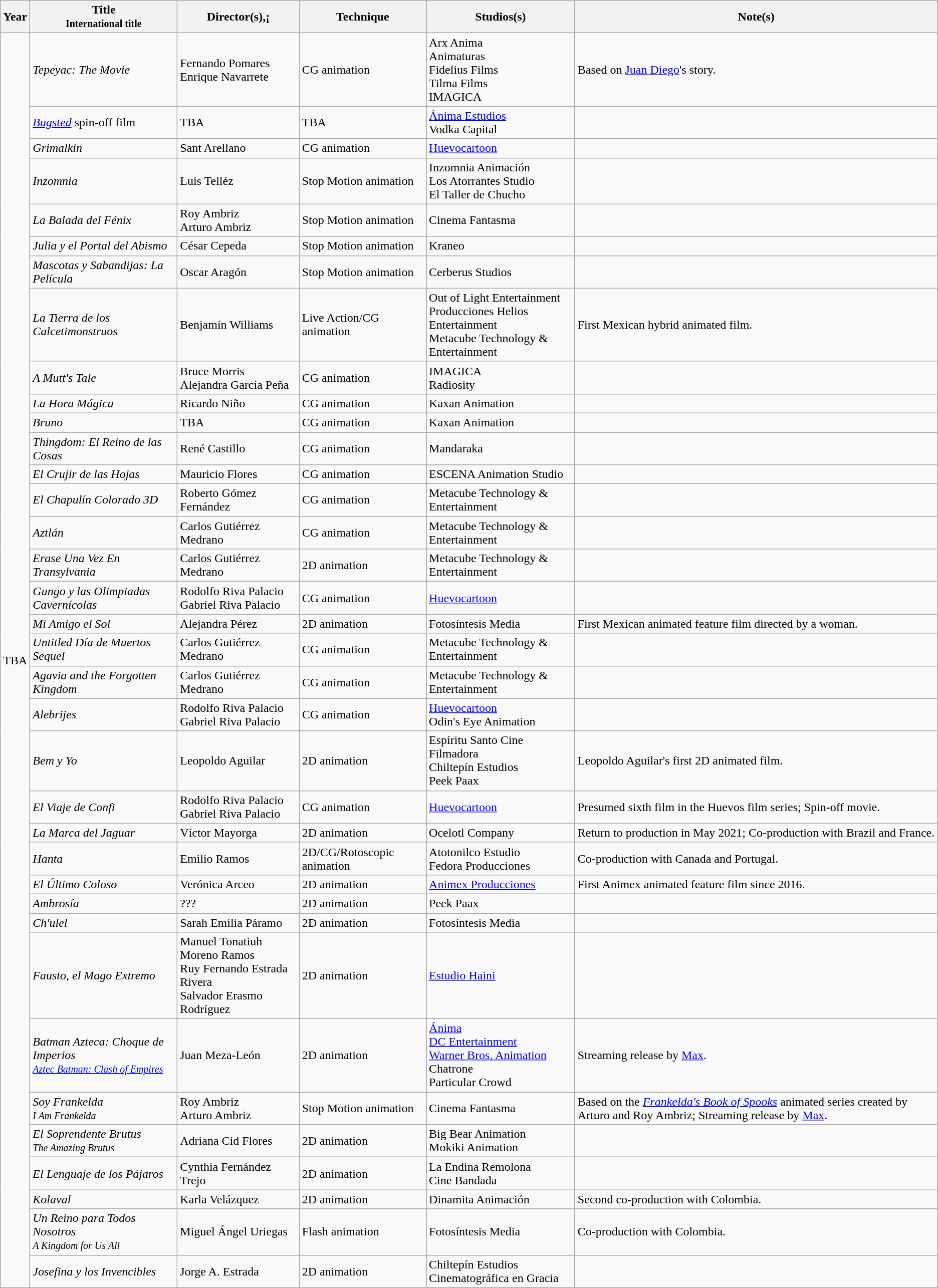<table class="wikitable sortable">
<tr>
<th>Year</th>
<th>Title<br><small>International title</small></th>
<th>Director(s),¡</th>
<th>Technique</th>
<th>Studios(s)</th>
<th>Note(s)</th>
</tr>
<tr>
<td rowspan="36">TBA</td>
<td><em>Tepeyac: The Movie</em></td>
<td>Fernando Pomares<br>Enrique Navarrete</td>
<td>CG animation</td>
<td>Arx Anima<br>Animaturas<br>Fidelius Films<br>Tilma Films<br>IMAGICA</td>
<td>Based on <a href='#'>Juan Diego</a>'s story.</td>
</tr>
<tr>
<td><em><a href='#'>Bugsted</a></em> spin-off film</td>
<td>TBA</td>
<td>TBA</td>
<td><a href='#'>Ánima Estudios</a><br>Vodka Capital</td>
<td></td>
</tr>
<tr>
<td><em>Grimalkin</em></td>
<td>Sant Arellano</td>
<td>CG animation</td>
<td><a href='#'>Huevocartoon</a></td>
<td></td>
</tr>
<tr>
<td><em>Inzomnia</em></td>
<td>Luis Telléz</td>
<td>Stop Motion animation</td>
<td>Inzomnia Animación<br>Los Atorrantes Studio<br>El Taller de Chucho</td>
<td></td>
</tr>
<tr>
<td><em>La Balada del Fénix</em></td>
<td>Roy Ambriz<br>Arturo Ambriz</td>
<td>Stop Motion animation</td>
<td>Cinema Fantasma</td>
<td></td>
</tr>
<tr>
<td><em>Julia y el Portal del Abismo</em></td>
<td>César Cepeda</td>
<td>Stop Motion animation</td>
<td>Kraneo</td>
<td></td>
</tr>
<tr>
<td><em>Mascotas y Sabandijas: La Película</em></td>
<td>Oscar Aragón</td>
<td>Stop Motion animation</td>
<td>Cerberus Studios</td>
<td></td>
</tr>
<tr>
<td><em>La Tierra de los Calcetimonstruos</em></td>
<td>Benjamín Williams</td>
<td>Live Action/CG animation</td>
<td>Out of Light Entertainment<br>Producciones Helios Entertainment<br>Metacube Technology & Entertainment</td>
<td>First Mexican hybrid animated film.</td>
</tr>
<tr>
<td><em>A Mutt's Tale</em></td>
<td>Bruce Morris<br>Alejandra García Peña</td>
<td>CG animation</td>
<td>IMAGICA<br>Radiosity</td>
<td></td>
</tr>
<tr>
<td><em>La Hora Mágica</em></td>
<td>Ricardo Niño</td>
<td>CG animation</td>
<td>Kaxan Animation</td>
<td></td>
</tr>
<tr>
<td><em>Bruno</em></td>
<td>TBA</td>
<td>CG animation</td>
<td>Kaxan Animation</td>
<td></td>
</tr>
<tr>
<td><em>Thingdom: El Reino de las Cosas</em></td>
<td>René Castillo</td>
<td>CG animation</td>
<td>Mandaraka</td>
<td></td>
</tr>
<tr>
<td><em>El Crujir de las Hojas</em></td>
<td>Mauricio Flores</td>
<td>CG animation</td>
<td>ESCENA Animation Studio</td>
<td></td>
</tr>
<tr>
<td><em>El Chapulín Colorado 3D</em></td>
<td>Roberto Gómez Fernández</td>
<td>CG animation</td>
<td>Metacube Technology & Entertainment</td>
<td></td>
</tr>
<tr>
<td><em>Aztlán</em></td>
<td>Carlos Gutiérrez Medrano</td>
<td>CG animation</td>
<td>Metacube Technology & Entertainment</td>
<td></td>
</tr>
<tr>
<td><em>Erase Una Vez En Transylvania</em></td>
<td>Carlos Gutiérrez Medrano</td>
<td>2D animation</td>
<td>Metacube Technology & Entertainment</td>
<td></td>
</tr>
<tr>
<td><em>Gungo y las Olimpiadas Cavernícolas</em></td>
<td>Rodolfo Riva Palacio<br>Gabriel Riva Palacio</td>
<td>CG animation</td>
<td><a href='#'>Huevocartoon</a></td>
<td></td>
</tr>
<tr>
<td><em>Mi Amigo el Sol</em></td>
<td>Alejandra Pérez</td>
<td>2D animation</td>
<td>Fotosíntesis Media</td>
<td>First Mexican animated feature film directed by a woman.</td>
</tr>
<tr>
<td><em>Untitled Día de Muertos Sequel</em></td>
<td>Carlos Gutiérrez Medrano</td>
<td>CG animation</td>
<td>Metacube Technology & Entertainment</td>
<td></td>
</tr>
<tr>
<td><em>Agavia and the Forgotten Kingdom</em></td>
<td>Carlos Gutiérrez Medrano</td>
<td>CG animation</td>
<td>Metacube Technology & Entertainment</td>
<td></td>
</tr>
<tr>
<td><em>Alebrijes</em></td>
<td>Rodolfo Riva Palacio<br>Gabriel Riva Palacio</td>
<td>CG animation</td>
<td><a href='#'>Huevocartoon</a><br>Odin's Eye Animation</td>
<td></td>
</tr>
<tr>
<td><em>Bem y Yo</em></td>
<td>Leopoldo Aguilar</td>
<td>2D animation</td>
<td>Espíritu Santo Cine<br>Filmadora<br>Chiltepín Estudios<br>Peek Paax</td>
<td>Leopoldo Aguilar's first 2D animated film.</td>
</tr>
<tr>
<td><em>El Viaje de Confi</em></td>
<td>Rodolfo Riva Palacio<br>Gabriel Riva Palacio</td>
<td>CG animation</td>
<td><a href='#'>Huevocartoon</a></td>
<td>Presumed sixth film in the Huevos film series; Spin-off movie.</td>
</tr>
<tr>
<td><em>La Marca del Jaguar</em></td>
<td>Víctor Mayorga</td>
<td>2D animation</td>
<td>Ocelotl Company</td>
<td>Return to production in May 2021; Co-production with Brazil and France.</td>
</tr>
<tr>
<td><em>Hanta</em></td>
<td>Emilio Ramos</td>
<td>2D/CG/Rotoscopic animation</td>
<td>Atotonilco Estudio<br>Fedora Producciones</td>
<td>Co-production with Canada and Portugal.</td>
</tr>
<tr>
<td><em>El Último Coloso</em></td>
<td>Verónica Arceo</td>
<td>2D animation</td>
<td><a href='#'>Animex Producciones</a></td>
<td>First Animex animated feature film since 2016.</td>
</tr>
<tr>
<td><em>Ambrosía</em></td>
<td>???</td>
<td>2D animation</td>
<td>Peek Paax</td>
<td></td>
</tr>
<tr>
<td><em>Ch'ulel</em></td>
<td>Sarah Emilia Páramo</td>
<td>2D animation</td>
<td>Fotosíntesis Media</td>
<td></td>
</tr>
<tr>
<td><em>Fausto, el Mago Extremo</em></td>
<td>Manuel Tonatiuh Moreno Ramos<br>Ruy Fernando Estrada Rivera<br>Salvador Erasmo Rodríguez</td>
<td>2D animation</td>
<td><a href='#'>Estudio Haini</a></td>
<td></td>
</tr>
<tr>
<td><em>Batman Azteca: Choque de Imperios</em><br><small><em><a href='#'>Aztec Batman: Clash of Empires</a></em></small></td>
<td>Juan Meza-León</td>
<td>2D animation</td>
<td><a href='#'>Ánima</a><br><a href='#'>DC Entertainment</a><br><a href='#'>Warner Bros. Animation</a><br>Chatrone<br>Particular Crowd</td>
<td>Streaming release by <a href='#'>Max</a>.</td>
</tr>
<tr>
<td><em>Soy Frankelda</em><br><small><em>I Am Frankelda</em></small></td>
<td>Roy Ambriz<br>Arturo Ambriz</td>
<td>Stop Motion animation</td>
<td>Cinema Fantasma</td>
<td>Based on the <em><a href='#'>Frankelda's Book of Spooks</a></em> animated series created by Arturo and Roy Ambriz; Streaming release by <a href='#'>Max</a>.</td>
</tr>
<tr>
<td><em>El Soprendente Brutus</em><br><small><em>The Amazing Brutus</em></small></td>
<td>Adriana Cid Flores</td>
<td>2D animation</td>
<td>Big Bear Animation<br>Mokiki Animation</td>
<td></td>
</tr>
<tr>
<td><em>El Lenguaje de los Pájaros</em></td>
<td>Cynthia Fernández Trejo</td>
<td>2D animation</td>
<td>La Endina Remolona<br>Cine Bandada</td>
<td></td>
</tr>
<tr>
<td><em>Kolaval</em></td>
<td>Karla Velázquez</td>
<td>2D animation</td>
<td>Dinamita Animación</td>
<td>Second co-production with Colombia.</td>
</tr>
<tr>
<td><em>Un Reino para Todos Nosotros</em><br><small><em>A Kingdom for Us All</em></small></td>
<td>Miguel Ángel Uriegas</td>
<td>Flash animation</td>
<td>Fotosíntesis Media</td>
<td>Co-production with Colombia.</td>
</tr>
<tr>
<td><em>Josefina y los Invencibles</em></td>
<td>Jorge A. Estrada</td>
<td>2D animation</td>
<td>Chiltepín Estudios<br>Cinematográfica en Gracia</td>
<td></td>
</tr>
</table>
